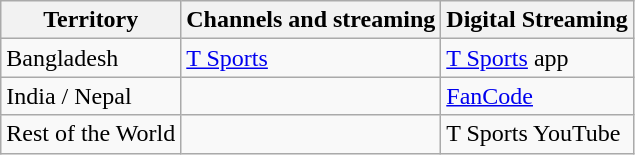<table class="wikitable">
<tr>
<th>Territory</th>
<th>Channels and streaming</th>
<th>Digital Streaming</th>
</tr>
<tr>
<td>Bangladesh</td>
<td><a href='#'>T Sports</a></td>
<td><a href='#'>T Sports</a> app</td>
</tr>
<tr>
<td>India / Nepal</td>
<td></td>
<td><a href='#'>FanCode</a></td>
</tr>
<tr>
<td>Rest of the World</td>
<td></td>
<td>T Sports YouTube</td>
</tr>
</table>
